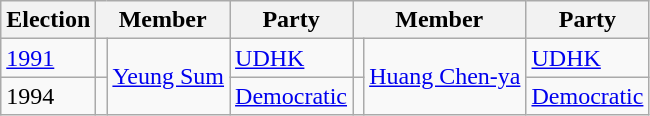<table class="wikitable">
<tr>
<th>Election</th>
<th colspan="2">Member</th>
<th>Party</th>
<th colspan="2">Member</th>
<th>Party</th>
</tr>
<tr>
<td><a href='#'>1991</a></td>
<td bgcolor=></td>
<td rowspan="2"><a href='#'>Yeung Sum</a></td>
<td><a href='#'>UDHK</a></td>
<td bgcolor=></td>
<td rowspan="2"><a href='#'>Huang Chen-ya</a></td>
<td><a href='#'>UDHK</a></td>
</tr>
<tr>
<td>1994</td>
<td bgcolor=></td>
<td><a href='#'>Democratic</a></td>
<td bgcolor=></td>
<td><a href='#'>Democratic</a></td>
</tr>
</table>
